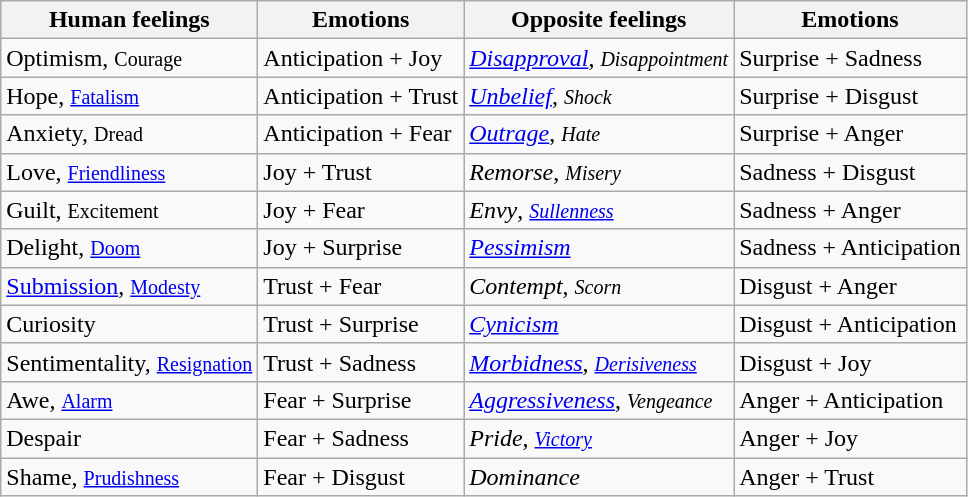<table class="wikitable">
<tr>
<th>Human feelings</th>
<th>Emotions</th>
<th>Opposite feelings</th>
<th>Emotions</th>
</tr>
<tr>
<td>Optimism, <small>Courage</small></td>
<td>Anticipation + Joy</td>
<td><em><a href='#'>Disapproval</a></em>, <small><em>Disappointment</em></small></td>
<td>Surprise + Sadness</td>
</tr>
<tr>
<td>Hope, <small><a href='#'>Fatalism</a></small></td>
<td>Anticipation + Trust</td>
<td><em><a href='#'>Unbelief</a></em>, <small><em>Shock</em></small></td>
<td>Surprise + Disgust</td>
</tr>
<tr>
<td>Anxiety, <small>Dread</small></td>
<td>Anticipation + Fear</td>
<td><em><a href='#'>Outrage</a></em>, <small><em>Hate</em></small></td>
<td>Surprise + Anger</td>
</tr>
<tr>
<td>Love, <small><a href='#'>Friendliness</a></small></td>
<td>Joy + Trust</td>
<td><em>Remorse</em>, <small><em>Misery</em></small></td>
<td>Sadness + Disgust</td>
</tr>
<tr>
<td>Guilt, <small>Excitement</small></td>
<td>Joy + Fear</td>
<td><em>Envy</em>, <small><em><a href='#'>Sullenness</a></em></small></td>
<td>Sadness + Anger</td>
</tr>
<tr>
<td>Delight, <small><a href='#'>Doom</a></small></td>
<td>Joy + Surprise</td>
<td><em><a href='#'>Pessimism</a></em></td>
<td>Sadness + Anticipation</td>
</tr>
<tr>
<td><a href='#'>Submission</a>, <small><a href='#'>Modesty</a></small></td>
<td>Trust + Fear</td>
<td><em>Contempt</em>, <small><em>Scorn</em></small></td>
<td>Disgust + Anger</td>
</tr>
<tr>
<td>Curiosity</td>
<td>Trust + Surprise</td>
<td><em><a href='#'>Cynicism</a></em></td>
<td>Disgust + Anticipation</td>
</tr>
<tr>
<td>Sentimentality, <small><a href='#'>Resignation</a></small></td>
<td>Trust + Sadness</td>
<td><em><a href='#'>Morbidness</a></em>, <small><em><a href='#'>Derisiveness</a></em></small></td>
<td>Disgust + Joy</td>
</tr>
<tr>
<td>Awe, <small><a href='#'>Alarm</a></small></td>
<td>Fear + Surprise</td>
<td><em><a href='#'>Aggressiveness</a></em>, <small><em>Vengeance</em></small></td>
<td>Anger + Anticipation</td>
</tr>
<tr>
<td>Despair</td>
<td>Fear + Sadness</td>
<td><em>Pride</em>, <small><em><a href='#'>Victory</a></em></small></td>
<td>Anger + Joy</td>
</tr>
<tr>
<td>Shame, <small><a href='#'>Prudishness</a></small></td>
<td>Fear + Disgust</td>
<td><em>Dominance</em></td>
<td>Anger + Trust</td>
</tr>
</table>
